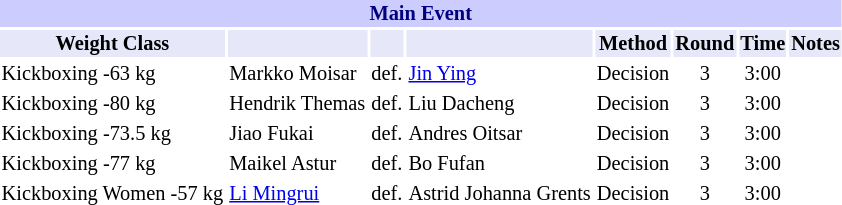<table class="toccolours" style="font-size: 85%;">
<tr>
<th colspan="8" style="background-color: #ccf; color: #000080; text-align: center;"><strong>Main Event</strong></th>
</tr>
<tr>
<th colspan="1" style="background-color: #E6E8FA; color: #000000; text-align: center;">Weight Class</th>
<th colspan="1" style="background-color: #E6E8FA; color: #000000; text-align: center;"></th>
<th colspan="1" style="background-color: #E6E8FA; color: #000000; text-align: center;"></th>
<th colspan="1" style="background-color: #E6E8FA; color: #000000; text-align: center;"></th>
<th colspan="1" style="background-color: #E6E8FA; color: #000000; text-align: center;">Method</th>
<th colspan="1" style="background-color: #E6E8FA; color: #000000; text-align: center;">Round</th>
<th colspan="1" style="background-color: #E6E8FA; color: #000000; text-align: center;">Time</th>
<th colspan="1" style="background-color: #E6E8FA; color: #000000; text-align: center;">Notes</th>
</tr>
<tr>
<td>Kickboxing -63 kg</td>
<td> Markko Moisar</td>
<td align=center>def.</td>
<td> <a href='#'>Jin Ying</a></td>
<td>Decision</td>
<td align=center>3</td>
<td align=center>3:00</td>
</tr>
<tr>
<td>Kickboxing -80 kg</td>
<td> Hendrik Themas</td>
<td align=center>def.</td>
<td> Liu Dacheng</td>
<td>Decision</td>
<td align=center>3</td>
<td align=center>3:00</td>
<td></td>
</tr>
<tr>
<td>Kickboxing -73.5 kg</td>
<td> Jiao Fukai</td>
<td align=center>def.</td>
<td> Andres Oitsar</td>
<td>Decision</td>
<td align=center>3</td>
<td align=center>3:00</td>
<td></td>
</tr>
<tr>
<td>Kickboxing -77 kg</td>
<td> Maikel Astur</td>
<td align=center>def.</td>
<td> Bo Fufan</td>
<td>Decision</td>
<td align=center>3</td>
<td align=center>3:00</td>
<td></td>
</tr>
<tr>
<td>Kickboxing Women -57 kg</td>
<td> <a href='#'>Li Mingrui</a></td>
<td align=center>def.</td>
<td> Astrid Johanna Grents</td>
<td>Decision</td>
<td align=center>3</td>
<td align=center>3:00</td>
<td></td>
</tr>
</table>
